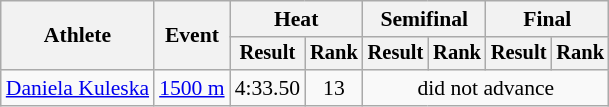<table class="wikitable" style="font-size:90%">
<tr>
<th rowspan="2">Athlete</th>
<th rowspan="2">Event</th>
<th colspan="2">Heat</th>
<th colspan="2">Semifinal</th>
<th colspan="2">Final</th>
</tr>
<tr style="font-size:95%">
<th>Result</th>
<th>Rank</th>
<th>Result</th>
<th>Rank</th>
<th>Result</th>
<th>Rank</th>
</tr>
<tr align=center>
<td align=left><a href='#'>Daniela Kuleska</a></td>
<td align=left><a href='#'>1500 m</a></td>
<td>4:33.50</td>
<td>13</td>
<td colspan=4>did not advance</td>
</tr>
</table>
